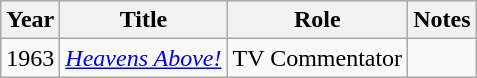<table class="wikitable">
<tr>
<th>Year</th>
<th>Title</th>
<th>Role</th>
<th>Notes</th>
</tr>
<tr>
<td>1963</td>
<td><em><a href='#'>Heavens Above!</a></em></td>
<td>TV Commentator</td>
<td></td>
</tr>
</table>
